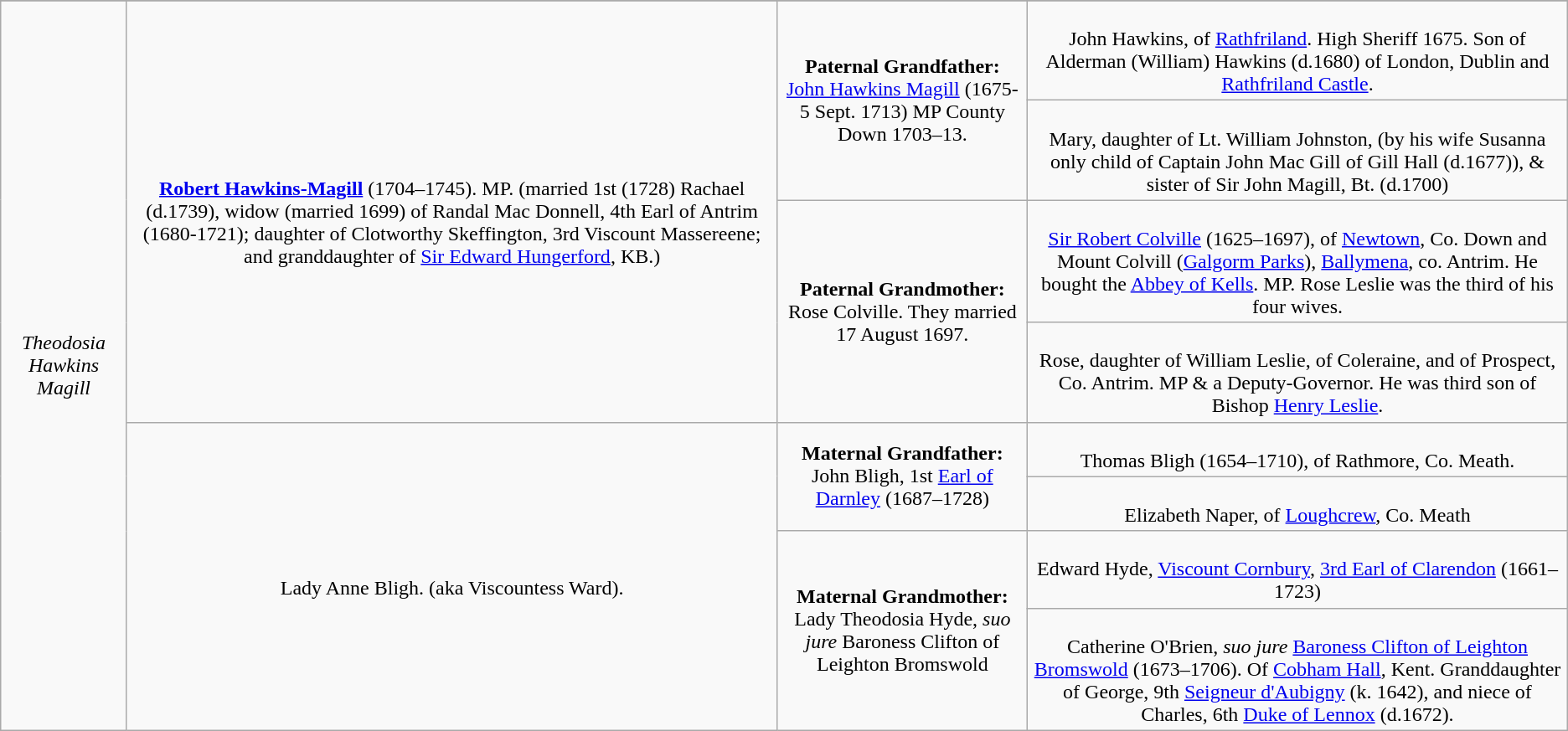<table class="wikitable">
<tr>
</tr>
<tr>
<td rowspan="8" align="center"><em>Theodosia Hawkins Magill</em></td>
<td rowspan="4" align="center"><br><strong><a href='#'>Robert Hawkins-Magill</a></strong> (1704–1745). MP. (married 1st (1728) Rachael (d.1739), widow (married 1699) of Randal Mac Donnell, 4th Earl of Antrim (1680-1721); daughter of Clotworthy Skeffington, 3rd Viscount Massereene; and granddaughter of <a href='#'>Sir Edward Hungerford</a>, KB.)</td>
<td rowspan="2" align="center"><strong>Paternal Grandfather:</strong><br><a href='#'>John Hawkins Magill</a> (1675-5 Sept. 1713) MP County Down 1703–13.</td>
<td align="center"><br>John Hawkins, of <a href='#'>Rathfriland</a>. High Sheriff 1675. Son of Alderman (William) Hawkins (d.1680) of London, Dublin and <a href='#'>Rathfriland Castle</a>.</td>
</tr>
<tr>
<td align="center"><br>Mary, daughter of Lt. William Johnston, (by his wife Susanna only child of Captain John Mac Gill of Gill Hall (d.1677)), & sister of Sir John Magill, Bt. (d.1700)</td>
</tr>
<tr>
<td rowspan="2" align="center"><strong>Paternal Grandmother:</strong><br>Rose Colville. They married 17 August 1697.</td>
<td align="center"><br><a href='#'>Sir Robert Colville</a> (1625–1697), of <a href='#'>Newtown</a>, Co. Down and Mount Colvill (<a href='#'>Galgorm Parks</a>), <a href='#'>Ballymena</a>, co. Antrim. He bought the <a href='#'>Abbey of Kells</a>. MP. Rose Leslie was the third of his four wives.</td>
</tr>
<tr>
<td align="center"><br>Rose, daughter of William Leslie, of Coleraine, and of Prospect, Co. Antrim. MP & a Deputy-Governor. He was third son of Bishop <a href='#'>Henry Leslie</a>.</td>
</tr>
<tr>
<td rowspan="4" align="center"><br>Lady Anne Bligh. (aka Viscountess Ward).</td>
<td rowspan="2" align="center"><strong>Maternal Grandfather:</strong><br>John Bligh, 1st <a href='#'>Earl of Darnley</a> (1687–1728)</td>
<td align="center"><br>Thomas Bligh (1654–1710), of Rathmore, Co. Meath.</td>
</tr>
<tr>
<td align="center"><br>Elizabeth Naper, of <a href='#'>Loughcrew</a>, Co. Meath</td>
</tr>
<tr>
<td rowspan="2" align="center"><strong>Maternal Grandmother:</strong><br>Lady Theodosia Hyde, <em>suo jure</em> Baroness Clifton of Leighton Bromswold</td>
<td align="center"><br>Edward Hyde, <a href='#'>Viscount Cornbury</a>, <a href='#'>3rd Earl of Clarendon</a> (1661–1723)</td>
</tr>
<tr>
<td align="center"><br>Catherine O'Brien, <em>suo jure</em> <a href='#'>Baroness Clifton of Leighton Bromswold</a> (1673–1706). Of <a href='#'>Cobham Hall</a>, Kent. Granddaughter of George, 9th <a href='#'>Seigneur d'Aubigny</a> (k. 1642), and niece of Charles, 6th <a href='#'>Duke of Lennox</a> (d.1672).</td>
</tr>
</table>
